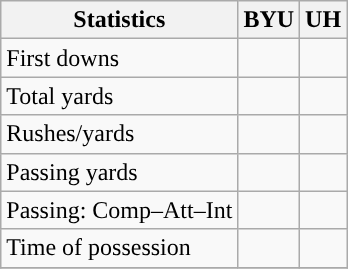<table class="wikitable" style="float: left;">
<tr>
<th>Statistics</th>
<th>BYU</th>
<th>UH</th>
</tr>
<tr>
<td>First downs</td>
<td></td>
<td></td>
</tr>
<tr>
<td>Total yards</td>
<td></td>
<td></td>
</tr>
<tr>
<td>Rushes/yards</td>
<td></td>
<td></td>
</tr>
<tr>
<td>Passing yards</td>
<td></td>
<td></td>
</tr>
<tr>
<td>Passing: Comp–Att–Int</td>
<td></td>
<td></td>
</tr>
<tr>
<td>Time of possession</td>
<td></td>
<td></td>
</tr>
<tr>
</tr>
</table>
